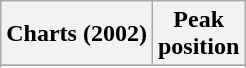<table class="wikitable sortable plainrowheaders" style="text-align:center">
<tr>
<th>Charts (2002)</th>
<th>Peak<br>position</th>
</tr>
<tr>
</tr>
<tr>
</tr>
</table>
